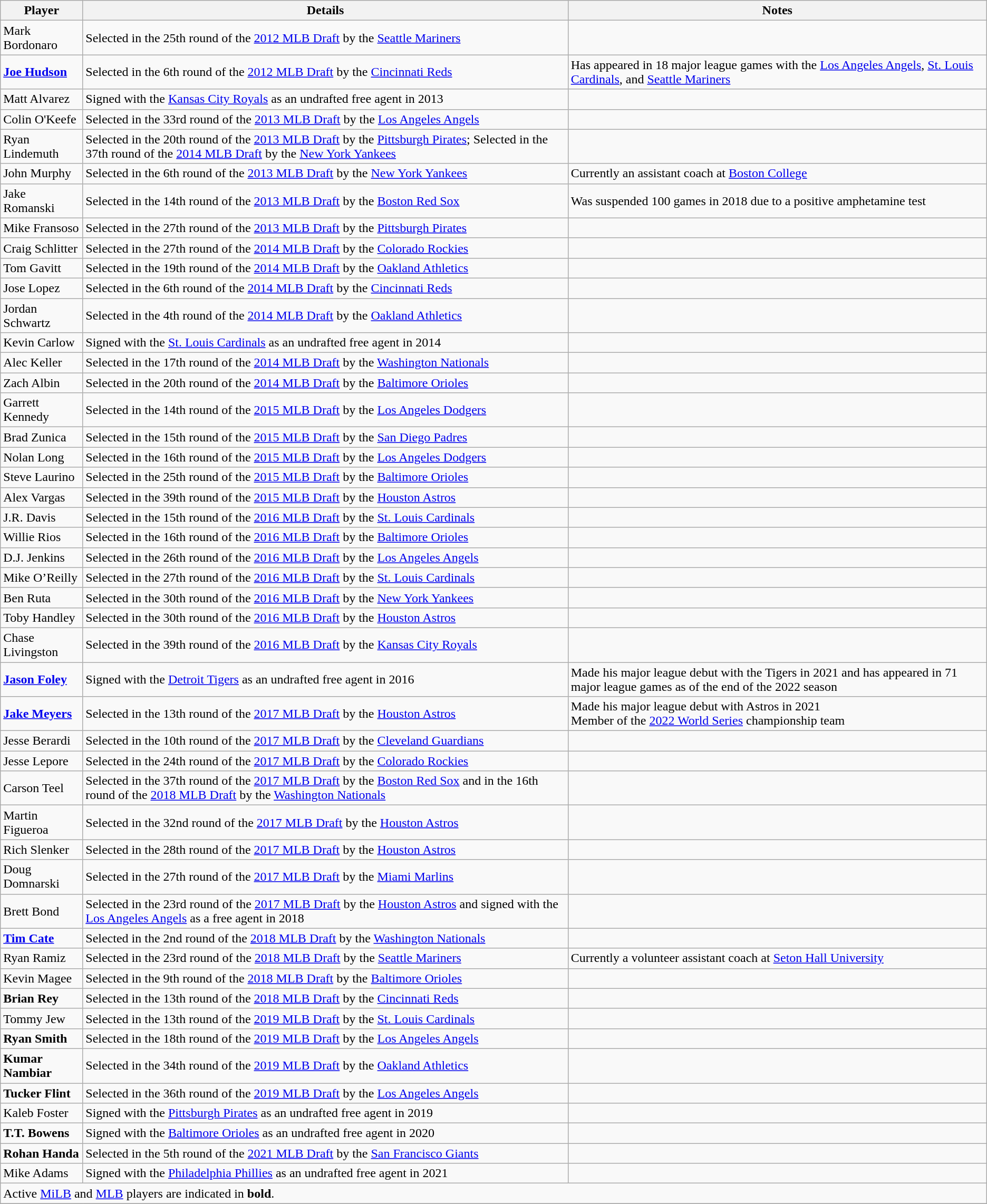<table class="wikitable">
<tr>
<th>Player</th>
<th>Details</th>
<th>Notes</th>
</tr>
<tr>
<td>Mark Bordonaro</td>
<td>Selected in the 25th round of the <a href='#'>2012 MLB Draft</a> by the <a href='#'>Seattle Mariners</a></td>
<td></td>
</tr>
<tr>
<td><strong><a href='#'>Joe Hudson</a></strong></td>
<td>Selected in the 6th round of the <a href='#'>2012 MLB Draft</a> by the <a href='#'>Cincinnati Reds</a></td>
<td>Has appeared in 18 major league games with the <a href='#'>Los Angeles Angels</a>, <a href='#'>St. Louis Cardinals</a>, and <a href='#'>Seattle Mariners</a></td>
</tr>
<tr>
<td>Matt Alvarez</td>
<td>Signed with the <a href='#'>Kansas City Royals</a> as an undrafted free agent in 2013</td>
<td></td>
</tr>
<tr>
<td>Colin O'Keefe</td>
<td>Selected in the 33rd round of the <a href='#'>2013 MLB Draft</a> by the <a href='#'>Los Angeles Angels</a></td>
<td></td>
</tr>
<tr>
<td>Ryan Lindemuth</td>
<td>Selected in the 20th round of the <a href='#'>2013 MLB Draft</a> by the <a href='#'>Pittsburgh Pirates</a>; Selected in the 37th round of the <a href='#'>2014 MLB Draft</a> by the <a href='#'>New York Yankees</a></td>
<td></td>
</tr>
<tr>
<td>John Murphy</td>
<td>Selected in the 6th round of the <a href='#'>2013 MLB Draft</a> by the <a href='#'>New York Yankees</a></td>
<td>Currently an assistant coach at <a href='#'>Boston College</a></td>
</tr>
<tr>
<td>Jake Romanski</td>
<td>Selected in the 14th round of the <a href='#'>2013 MLB Draft</a> by the <a href='#'>Boston Red Sox</a></td>
<td>Was suspended 100 games in 2018 due to a positive amphetamine test</td>
</tr>
<tr>
<td>Mike Fransoso</td>
<td>Selected in the 27th round of the <a href='#'>2013 MLB Draft</a> by the <a href='#'>Pittsburgh Pirates</a></td>
<td></td>
</tr>
<tr>
<td>Craig Schlitter</td>
<td>Selected in the 27th round of the <a href='#'>2014 MLB Draft</a> by the <a href='#'>Colorado Rockies</a></td>
<td></td>
</tr>
<tr>
<td>Tom Gavitt</td>
<td>Selected in the 19th round of the <a href='#'>2014 MLB Draft</a> by the <a href='#'>Oakland Athletics</a></td>
<td></td>
</tr>
<tr>
<td>Jose Lopez</td>
<td>Selected in the 6th round of the <a href='#'>2014 MLB Draft</a> by the <a href='#'>Cincinnati Reds</a></td>
<td></td>
</tr>
<tr>
<td>Jordan Schwartz</td>
<td>Selected in the 4th round of the <a href='#'>2014 MLB Draft</a> by the <a href='#'>Oakland Athletics</a></td>
<td></td>
</tr>
<tr>
<td>Kevin Carlow</td>
<td>Signed with the <a href='#'>St. Louis Cardinals</a> as an undrafted free agent in 2014</td>
<td></td>
</tr>
<tr>
<td>Alec Keller</td>
<td>Selected in the 17th round of the <a href='#'>2014 MLB Draft</a> by the <a href='#'>Washington Nationals</a></td>
<td></td>
</tr>
<tr>
<td>Zach Albin</td>
<td>Selected in the 20th round of the <a href='#'>2014 MLB Draft</a> by the <a href='#'>Baltimore Orioles</a></td>
<td></td>
</tr>
<tr>
<td>Garrett Kennedy</td>
<td>Selected in the 14th round of the <a href='#'>2015 MLB Draft</a> by the <a href='#'>Los Angeles Dodgers</a></td>
<td></td>
</tr>
<tr>
<td>Brad Zunica</td>
<td>Selected in the 15th round of the <a href='#'>2015 MLB Draft</a> by the <a href='#'>San Diego Padres</a></td>
<td></td>
</tr>
<tr>
<td>Nolan Long</td>
<td>Selected in the 16th round of the <a href='#'>2015 MLB Draft</a> by the <a href='#'>Los Angeles Dodgers</a></td>
<td></td>
</tr>
<tr>
<td>Steve Laurino</td>
<td>Selected in the 25th round of the <a href='#'>2015 MLB Draft</a> by the <a href='#'>Baltimore Orioles</a></td>
<td></td>
</tr>
<tr>
<td>Alex Vargas</td>
<td>Selected in the 39th round of the <a href='#'>2015 MLB Draft</a> by the <a href='#'>Houston Astros</a></td>
<td></td>
</tr>
<tr>
<td>J.R. Davis</td>
<td>Selected in the 15th round of the <a href='#'>2016 MLB Draft</a> by the <a href='#'>St. Louis Cardinals</a></td>
<td></td>
</tr>
<tr>
<td>Willie Rios</td>
<td>Selected in the 16th round of the <a href='#'>2016 MLB Draft</a> by the <a href='#'>Baltimore Orioles</a></td>
<td></td>
</tr>
<tr>
<td>D.J. Jenkins</td>
<td>Selected in the 26th round of the <a href='#'>2016 MLB Draft</a> by the <a href='#'>Los Angeles Angels</a></td>
<td></td>
</tr>
<tr>
<td>Mike O’Reilly</td>
<td>Selected in the 27th round of the <a href='#'>2016 MLB Draft</a> by the <a href='#'>St. Louis Cardinals</a></td>
<td></td>
</tr>
<tr>
<td>Ben Ruta</td>
<td>Selected in the 30th round of the <a href='#'>2016 MLB Draft</a> by the <a href='#'>New York Yankees</a></td>
<td></td>
</tr>
<tr>
<td>Toby Handley</td>
<td>Selected in the 30th round of the <a href='#'>2016 MLB Draft</a> by the <a href='#'>Houston Astros</a></td>
<td></td>
</tr>
<tr>
<td>Chase Livingston</td>
<td>Selected in the 39th round of the <a href='#'>2016 MLB Draft</a> by the <a href='#'>Kansas City Royals</a></td>
<td></td>
</tr>
<tr>
<td><strong><a href='#'>Jason Foley</a></strong></td>
<td>Signed with the <a href='#'>Detroit Tigers</a> as an undrafted free agent in 2016</td>
<td>Made his major league debut with the Tigers in 2021 and has appeared in 71 major league games as of the end of the 2022 season</td>
</tr>
<tr>
<td><strong><a href='#'>Jake Meyers</a></strong></td>
<td>Selected in the 13th round of the <a href='#'>2017 MLB Draft</a> by the <a href='#'>Houston Astros</a></td>
<td>Made his major league debut with Astros in 2021<br>Member of the <a href='#'>2022 World Series</a> championship team</td>
</tr>
<tr>
<td>Jesse Berardi</td>
<td>Selected in the 10th round of the <a href='#'>2017 MLB Draft</a> by the <a href='#'>Cleveland Guardians</a></td>
<td></td>
</tr>
<tr>
<td>Jesse Lepore</td>
<td>Selected in the 24th round of the <a href='#'>2017 MLB Draft</a> by the <a href='#'>Colorado Rockies</a></td>
<td></td>
</tr>
<tr>
<td>Carson Teel</td>
<td>Selected in the 37th round of the <a href='#'>2017 MLB Draft</a> by the <a href='#'>Boston Red Sox</a> and in the 16th round of the <a href='#'>2018 MLB Draft</a> by the <a href='#'>Washington Nationals</a></td>
<td></td>
</tr>
<tr>
<td>Martin Figueroa</td>
<td>Selected in the 32nd round of the <a href='#'>2017 MLB Draft</a> by the <a href='#'>Houston Astros</a></td>
<td></td>
</tr>
<tr>
<td>Rich Slenker</td>
<td>Selected in the 28th round of the <a href='#'>2017 MLB Draft</a> by the <a href='#'>Houston Astros</a></td>
<td></td>
</tr>
<tr>
<td>Doug Domnarski</td>
<td>Selected in the 27th round of the <a href='#'>2017 MLB Draft</a> by the <a href='#'>Miami Marlins</a></td>
<td></td>
</tr>
<tr>
<td>Brett Bond</td>
<td>Selected in the 23rd round of the <a href='#'>2017 MLB Draft</a> by the <a href='#'>Houston Astros</a> and signed with the <a href='#'>Los Angeles Angels</a> as a free agent in 2018</td>
<td></td>
</tr>
<tr>
<td><strong><a href='#'>Tim Cate</a></strong></td>
<td>Selected in the 2nd round of the <a href='#'>2018 MLB Draft</a> by the <a href='#'>Washington Nationals</a></td>
<td></td>
</tr>
<tr>
<td>Ryan Ramiz</td>
<td>Selected in the 23rd round of the <a href='#'>2018 MLB Draft</a> by the <a href='#'>Seattle Mariners</a></td>
<td>Currently a volunteer assistant coach at <a href='#'>Seton Hall University</a></td>
</tr>
<tr>
<td>Kevin Magee</td>
<td>Selected in the 9th round of the <a href='#'>2018 MLB Draft</a> by the <a href='#'>Baltimore Orioles</a></td>
<td></td>
</tr>
<tr>
<td><strong>Brian Rey</strong></td>
<td>Selected in the 13th round of the <a href='#'>2018 MLB Draft</a> by the <a href='#'>Cincinnati Reds</a></td>
<td></td>
</tr>
<tr>
<td>Tommy Jew</td>
<td>Selected in the 13th round of the <a href='#'>2019 MLB Draft</a> by the <a href='#'>St. Louis Cardinals</a></td>
<td></td>
</tr>
<tr>
<td><strong>Ryan Smith</strong></td>
<td>Selected in the 18th round of the <a href='#'>2019 MLB Draft</a> by the <a href='#'>Los Angeles Angels</a></td>
<td></td>
</tr>
<tr>
<td><strong>Kumar Nambiar</strong></td>
<td>Selected in the 34th round of the <a href='#'>2019 MLB Draft</a> by the <a href='#'>Oakland Athletics</a></td>
<td></td>
</tr>
<tr>
<td><strong>Tucker Flint</strong></td>
<td>Selected in the 36th round of the <a href='#'>2019 MLB Draft</a> by the <a href='#'>Los Angeles Angels</a></td>
<td></td>
</tr>
<tr>
<td>Kaleb Foster</td>
<td>Signed with the <a href='#'>Pittsburgh Pirates</a> as an undrafted free agent in 2019</td>
<td></td>
</tr>
<tr>
<td><strong>T.T. Bowens</strong></td>
<td>Signed with the <a href='#'>Baltimore Orioles</a> as an undrafted free agent in 2020</td>
<td></td>
</tr>
<tr>
<td><strong>Rohan Handa</strong></td>
<td>Selected in the 5th round of the <a href='#'>2021 MLB Draft</a> by the <a href='#'>San Francisco Giants</a></td>
<td></td>
</tr>
<tr>
<td>Mike Adams</td>
<td>Signed with the <a href='#'>Philadelphia Phillies</a> as an undrafted free agent in 2021</td>
<td></td>
</tr>
<tr>
<td colspan=3>Active <a href='#'>MiLB</a> and <a href='#'>MLB</a> players are indicated in <strong>bold</strong>.</td>
</tr>
<tr>
</tr>
</table>
